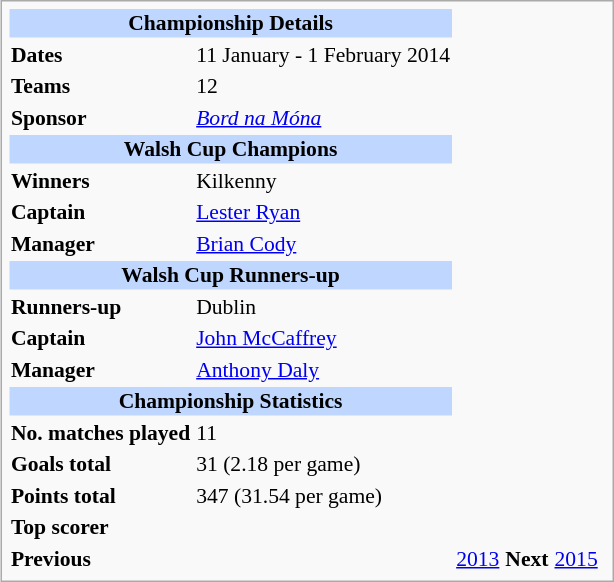<table class="infobox" style="font-size: 90%;">
<tr>
<th style="background: #BFD7FF; text-align: center" colspan="3">Championship Details</th>
</tr>
<tr>
<td><strong>Dates</strong></td>
<td colspan="2">11 January - 1 February 2014</td>
</tr>
<tr>
<td><strong>Teams</strong></td>
<td colspan="2">12</td>
</tr>
<tr>
<td><strong>Sponsor</strong></td>
<td colspan="2"><em><a href='#'>Bord na Móna</a></em></td>
</tr>
<tr>
<th style="background: #BFD7FF; text-align: center" colspan="3">Walsh Cup Champions</th>
</tr>
<tr>
<td><strong>Winners</strong></td>
<td colspan="2">Kilkenny</td>
</tr>
<tr>
<td><strong>Captain</strong></td>
<td colspan="2"><a href='#'>Lester Ryan</a></td>
</tr>
<tr>
<td><strong>Manager</strong></td>
<td colspan="2"><a href='#'>Brian Cody</a></td>
</tr>
<tr>
<th style="background: #BFD7FF; text-align: center" colspan="3">Walsh Cup Runners-up</th>
</tr>
<tr>
<td><strong>Runners-up</strong></td>
<td colspan="2">Dublin</td>
</tr>
<tr>
<td><strong>Captain</strong></td>
<td colspan="2"><a href='#'>John McCaffrey</a></td>
</tr>
<tr>
<td><strong>Manager</strong></td>
<td colspan="2"><a href='#'>Anthony Daly</a></td>
</tr>
<tr>
<th style="background: #BFD7FF; text-align: center" colspan="3">Championship Statistics</th>
</tr>
<tr>
<td><strong>No. matches played</strong></td>
<td colspan="2">11</td>
</tr>
<tr>
<td><strong>Goals total</strong></td>
<td colspan="2">31 (2.18 per game)</td>
</tr>
<tr>
<td><strong>Points total</strong></td>
<td colspan="2">347 (31.54 per game)</td>
</tr>
<tr>
<td><strong>Top scorer</strong></td>
<td colspan="2"></td>
</tr>
<tr>
<td><strong>Previous</strong></td>
<td colspan="2"></td>
<td><a href='#'>2013</a></td>
<td><strong>Next</strong></td>
<td><a href='#'>2015</a></td>
<td colspan="2"></td>
</tr>
</table>
